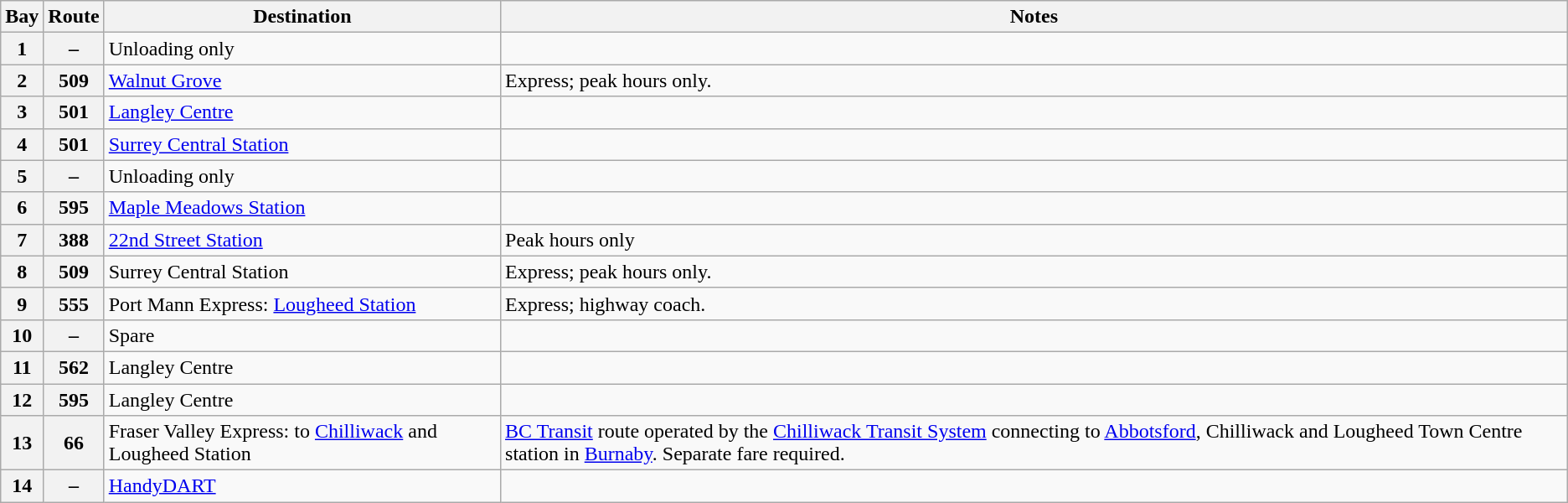<table class="wikitable">
<tr>
<th>Bay</th>
<th>Route</th>
<th>Destination</th>
<th>Notes</th>
</tr>
<tr>
<th>1</th>
<th>–</th>
<td>Unloading only</td>
<td></td>
</tr>
<tr>
<th>2</th>
<th>509</th>
<td><a href='#'>Walnut Grove</a></td>
<td>Express; peak hours only.</td>
</tr>
<tr>
<th>3</th>
<th>501</th>
<td><a href='#'>Langley Centre</a></td>
<td></td>
</tr>
<tr>
<th>4</th>
<th>501</th>
<td><a href='#'>Surrey Central Station</a></td>
<td></td>
</tr>
<tr>
<th>5</th>
<th>–</th>
<td>Unloading only</td>
<td></td>
</tr>
<tr>
<th>6</th>
<th>595</th>
<td><a href='#'>Maple Meadows Station</a></td>
<td></td>
</tr>
<tr>
<th>7</th>
<th>388</th>
<td><a href='#'>22nd Street Station</a></td>
<td>Peak hours only</td>
</tr>
<tr>
<th>8</th>
<th>509</th>
<td>Surrey Central Station</td>
<td>Express; peak hours only.</td>
</tr>
<tr>
<th>9</th>
<th>555</th>
<td>Port Mann Express: <a href='#'>Lougheed Station</a></td>
<td>Express; highway coach.</td>
</tr>
<tr>
<th>10</th>
<th>–</th>
<td>Spare</td>
<td></td>
</tr>
<tr>
<th>11</th>
<th>562</th>
<td>Langley Centre</td>
<td></td>
</tr>
<tr>
<th>12</th>
<th>595</th>
<td>Langley Centre</td>
<td></td>
</tr>
<tr>
<th>13</th>
<th>66</th>
<td>Fraser Valley Express: to <a href='#'>Chilliwack</a> and Lougheed Station</td>
<td><a href='#'>BC Transit</a> route operated by the <a href='#'>Chilliwack Transit System</a> connecting to <a href='#'>Abbotsford</a>, Chilliwack and Lougheed Town Centre station in <a href='#'>Burnaby</a>. Separate fare required.</td>
</tr>
<tr>
<th>14</th>
<th>–</th>
<td><a href='#'>HandyDART</a></td>
<td></td>
</tr>
</table>
